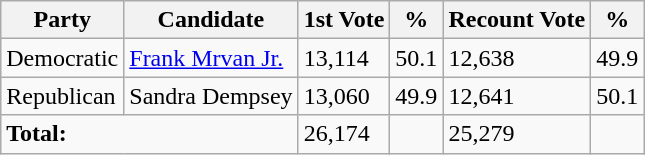<table class="wikitable">
<tr>
<th>Party</th>
<th>Candidate</th>
<th>1st Vote</th>
<th>%</th>
<th>Recount Vote</th>
<th>%</th>
</tr>
<tr>
<td>Democratic</td>
<td><a href='#'>Frank Mrvan Jr.</a></td>
<td>13,114</td>
<td>50.1</td>
<td>12,638</td>
<td>49.9</td>
</tr>
<tr>
<td>Republican</td>
<td>Sandra Dempsey</td>
<td>13,060</td>
<td>49.9</td>
<td>12,641</td>
<td>50.1</td>
</tr>
<tr>
<td colspan="2"><strong>Total:</strong></td>
<td>26,174</td>
<td></td>
<td>25,279</td>
<td></td>
</tr>
</table>
